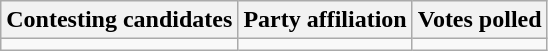<table class="wikitable sortable">
<tr>
<th>Contesting candidates</th>
<th>Party affiliation</th>
<th>Votes polled</th>
</tr>
<tr>
<td></td>
<td></td>
<td></td>
</tr>
</table>
